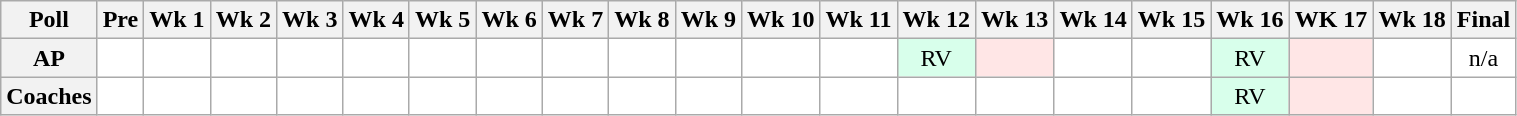<table class="wikitable" style="white-space:nowrap;">
<tr>
<th>Poll</th>
<th>Pre</th>
<th>Wk 1</th>
<th>Wk 2</th>
<th>Wk 3</th>
<th>Wk 4</th>
<th>Wk 5</th>
<th>Wk 6</th>
<th>Wk 7</th>
<th>Wk 8</th>
<th>Wk 9</th>
<th>Wk 10</th>
<th>Wk 11</th>
<th>Wk 12</th>
<th>Wk 13</th>
<th>Wk 14</th>
<th>Wk 15</th>
<th>Wk 16</th>
<th>WK 17</th>
<th>Wk 18</th>
<th>Final</th>
</tr>
<tr style="text-align:center;">
<th>AP</th>
<td style="background:#FFFFFF;"></td>
<td style="background:#FFFFFF;"></td>
<td style="background:#FFFFFF;"></td>
<td style="background:#FFFFFF;"></td>
<td style="background:#FFFFFF;"></td>
<td style="background:#FFFFFF;"></td>
<td style="background:#FFFFFF;"></td>
<td style="background:#FFFFFF;"></td>
<td style="background:#FFFFFF;"></td>
<td style="background:#FFFFFF;"></td>
<td style="background:#FFFFFF;"></td>
<td style="background:#FFFFFF;"></td>
<td style="background:#D8FFEB;">RV</td>
<td style="background:#FFE6E6;"></td>
<td style="background:#FFFFFF;"></td>
<td style="background:#FFFFFF;"></td>
<td style="background:#D8FFEB;">RV</td>
<td style="background:#FFE6E6;"></td>
<td style="background:#FFFFFF;"></td>
<td style="background:#FFFFFF;">n/a</td>
</tr>
<tr style="text-align:center;">
<th>Coaches</th>
<td style="background:#FFFFFF;"></td>
<td style="background:#FFFFFF;"></td>
<td style="background:#FFFFFF;"></td>
<td style="background:#FFFFFF;"></td>
<td style="background:#FFFFFF;"></td>
<td style="background:#FFFFFF;"></td>
<td style="background:#FFFFFF;"></td>
<td style="background:#FFFFFF;"></td>
<td style="background:#FFFFFF;"></td>
<td style="background:#FFFFFF;"></td>
<td style="background:#FFFFFF;"></td>
<td style="background:#FFFFFF;"></td>
<td style="background:#FFFFFF;"></td>
<td style="background:#FFFFFF;"></td>
<td style="background:#FFFFFF;"></td>
<td style="background:#FFFFFF;"></td>
<td style="background:#D8FFEB;">RV</td>
<td style="background:#FFE6E6;"></td>
<td style="background:#FFFFFF;"></td>
<td style="background:#FFFFFF;"></td>
</tr>
</table>
